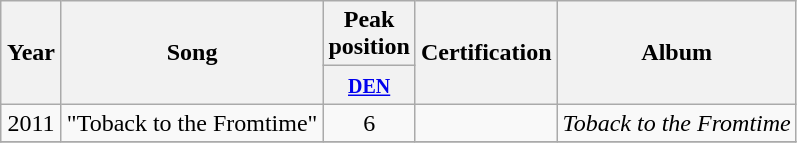<table class="wikitable">
<tr>
<th width="33" rowspan="2" style="text-align:center;">Year</th>
<th rowspan="2">Song</th>
<th colspan="1">Peak <br>position</th>
<th rowspan="2">Certification</th>
<th rowspan="2">Album</th>
</tr>
<tr>
<th align="center"><a href='#'><small>DEN</small></a><br></th>
</tr>
<tr>
<td align="center">2011</td>
<td>"Toback to the Fromtime"</td>
<td align="center">6</td>
<td align="center"></td>
<td align="center"><em>Toback to the Fromtime</em></td>
</tr>
<tr>
</tr>
</table>
